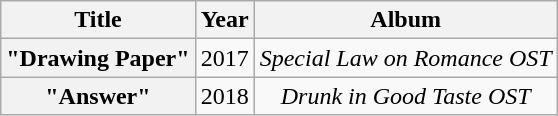<table class="wikitable plainrowheaders" style="text-align:center">
<tr>
<th scope="col">Title</th>
<th scope="col">Year</th>
<th>Album</th>
</tr>
<tr>
<th scope="row">"Drawing Paper"</th>
<td>2017</td>
<td><em>Special Law on Romance OST</em></td>
</tr>
<tr>
<th scope="row">"Answer"</th>
<td>2018</td>
<td><em>Drunk in Good Taste OST</em></td>
</tr>
</table>
